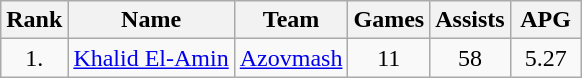<table class="wikitable" style="text-align: center">
<tr>
<th>Rank</th>
<th>Name</th>
<th>Team</th>
<th>Games</th>
<th>Assists</th>
<th width=40>APG</th>
</tr>
<tr>
<td>1.</td>
<td align="left"> <a href='#'>Khalid El-Amin</a></td>
<td align="left"> <a href='#'>Azovmash</a></td>
<td>11</td>
<td>58</td>
<td>5.27</td>
</tr>
</table>
